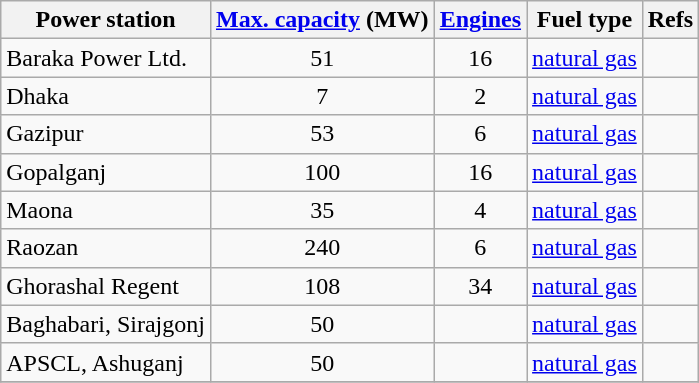<table class="wikitable sortable static-row-numbers static-row-header-text" style="text-align: center">
<tr>
<th>Power station</th>
<th><a href='#'>Max. capacity</a> (MW)</th>
<th><a href='#'>Engines</a></th>
<th>Fuel type</th>
<th>Refs</th>
</tr>
<tr>
<td align="left">Baraka Power Ltd.</td>
<td>51</td>
<td>16</td>
<td><a href='#'>natural gas</a></td>
<td></td>
</tr>
<tr>
<td align="left">Dhaka</td>
<td>7</td>
<td>2</td>
<td><a href='#'>natural gas</a></td>
<td></td>
</tr>
<tr>
<td align="left">Gazipur</td>
<td>53</td>
<td>6</td>
<td><a href='#'>natural gas</a></td>
<td></td>
</tr>
<tr>
<td align="left">Gopalganj</td>
<td>100</td>
<td>16</td>
<td><a href='#'>natural gas</a></td>
<td></td>
</tr>
<tr>
<td align="left">Maona</td>
<td>35</td>
<td>4</td>
<td><a href='#'>natural gas</a></td>
<td></td>
</tr>
<tr>
<td align="left">Raozan</td>
<td>240</td>
<td>6</td>
<td><a href='#'>natural gas</a></td>
<td></td>
</tr>
<tr>
<td align="left">Ghorashal Regent</td>
<td>108</td>
<td>34</td>
<td><a href='#'>natural gas</a></td>
<td></td>
</tr>
<tr>
<td align="left">Baghabari, Sirajgonj</td>
<td>50</td>
<td></td>
<td><a href='#'>natural gas</a></td>
<td></td>
</tr>
<tr>
<td align="left">APSCL, Ashuganj</td>
<td>50</td>
<td></td>
<td><a href='#'>natural gas</a></td>
<td></td>
</tr>
<tr>
</tr>
</table>
